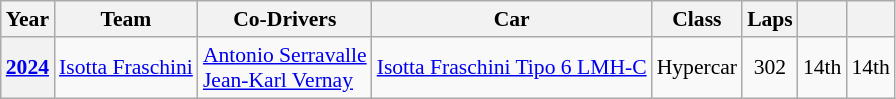<table class="wikitable" style="text-align:center; font-size:90%">
<tr>
<th>Year</th>
<th>Team</th>
<th>Co-Drivers</th>
<th>Car</th>
<th>Class</th>
<th>Laps</th>
<th></th>
<th></th>
</tr>
<tr>
<th><a href='#'>2024</a></th>
<td align="left"> <a href='#'>Isotta Fraschini</a></td>
<td align="left"> <a href='#'>Antonio Serravalle</a><br> <a href='#'>Jean-Karl Vernay</a></td>
<td align="left"><a href='#'>Isotta Fraschini Tipo 6 LMH-C</a></td>
<td>Hypercar</td>
<td>302</td>
<td>14th</td>
<td>14th</td>
</tr>
</table>
